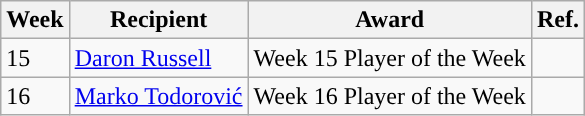<table class="wikitable">
<tr>
<th>Week</th>
<th>Recipient</th>
<th>Award</th>
<th>Ref.</th>
</tr>
<tr>
<td>15</td>
<td><a href='#'>Daron Russell</a></td>
<td>Week 15 Player of the Week</td>
<td></td>
</tr>
<tr>
<td>16</td>
<td><a href='#'>Marko Todorović</a></td>
<td>Week 16 Player of the Week</td>
<td></td>
</tr>
</table>
